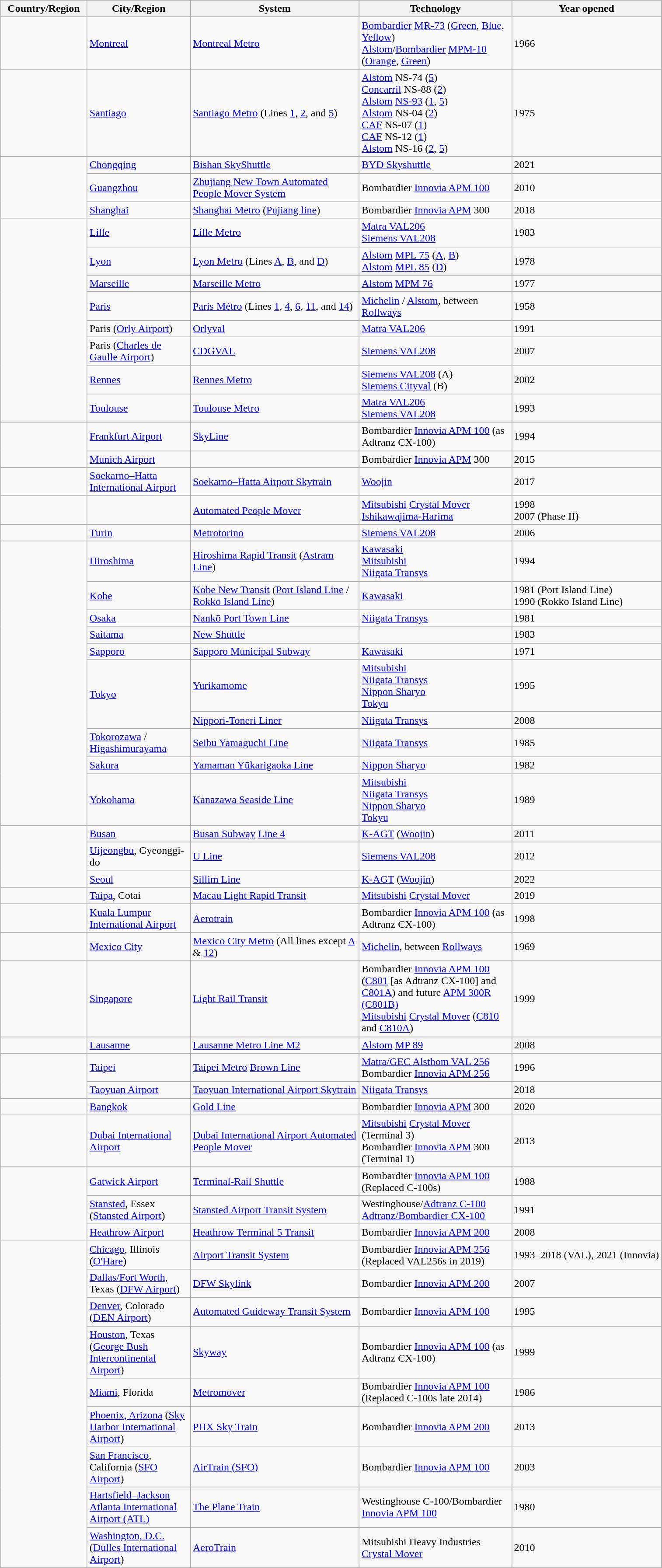<table class="wikitable sortable">
<tr>
<th width=125px>Country/Region</th>
<th width=150px>City/Region</th>
<th width=250px>System</th>
<th width=225px>Technology</th>
<th>Year opened</th>
</tr>
<tr>
<td></td>
<td><a href='#'>Montreal</a></td>
<td><a href='#'>Montreal Metro</a></td>
<td><a href='#'>Bombardier</a> <a href='#'>MR-73</a> (<a href='#'>Green</a>, <a href='#'>Blue</a>, <a href='#'>Yellow</a>)<br><a href='#'>Alstom</a>/<a href='#'>Bombardier</a> <a href='#'>MPM-10</a> (<a href='#'>Orange</a>, <a href='#'>Green</a>)</td>
<td>1966</td>
</tr>
<tr>
<td></td>
<td><a href='#'>Santiago</a></td>
<td><a href='#'>Santiago Metro</a> (Lines <a href='#'>1</a>, <a href='#'>2</a>, and <a href='#'>5</a>)</td>
<td><a href='#'>Alstom</a> NS-74 (<a href='#'>5</a>)<br><a href='#'>Concarril</a> NS-88 (<a href='#'>2</a>)<br><a href='#'>Alstom</a> <a href='#'>NS-93</a> (<a href='#'>1</a>, <a href='#'>5</a>)<br><a href='#'>Alstom</a> NS-04 (<a href='#'>2</a>)<br><a href='#'>CAF</a> NS-07 (<a href='#'>1</a>)<br><a href='#'>CAF</a> NS-12 (<a href='#'>1</a>)<br><a href='#'>Alstom</a> NS-16 (<a href='#'>2</a>, <a href='#'>5</a>)</td>
<td>1975</td>
</tr>
<tr>
<td rowspan=3></td>
<td><a href='#'>Chongqing</a></td>
<td><a href='#'>Bishan SkyShuttle</a></td>
<td><a href='#'>BYD Skyshuttle</a></td>
<td>2021</td>
</tr>
<tr>
<td><a href='#'>Guangzhou</a></td>
<td><a href='#'>Zhujiang New Town Automated People Mover System</a></td>
<td>Bombardier <a href='#'>Innovia APM 100</a></td>
<td>2010</td>
</tr>
<tr>
<td><a href='#'>Shanghai</a></td>
<td><a href='#'>Shanghai Metro</a> (<a href='#'>Pujiang line</a>)</td>
<td>Bombardier <a href='#'>Innovia APM</a> 300</td>
<td>2018</td>
</tr>
<tr>
<td rowspan=8></td>
<td><a href='#'>Lille</a></td>
<td><a href='#'>Lille Metro</a></td>
<td><a href='#'>Matra VAL206</a><br><a href='#'>Siemens VAL208</a></td>
<td>1983</td>
</tr>
<tr>
<td><a href='#'>Lyon</a></td>
<td><a href='#'>Lyon Metro</a> (Lines <a href='#'>A</a>, <a href='#'>B</a>, and <a href='#'>D</a>)</td>
<td><a href='#'>Alstom</a> <a href='#'>MPL 75</a> (<a href='#'>A</a>, <a href='#'>B</a>)<br><a href='#'>Alstom</a> <a href='#'>MPL 85</a> (<a href='#'>D</a>)</td>
<td>1978</td>
</tr>
<tr>
<td><a href='#'>Marseille</a></td>
<td><a href='#'>Marseille Metro</a></td>
<td><a href='#'>Alstom</a> <a href='#'>MPM 76</a></td>
<td>1977</td>
</tr>
<tr>
<td><a href='#'>Paris</a></td>
<td><a href='#'>Paris Métro</a> (Lines <a href='#'>1</a>, <a href='#'>4</a>, <a href='#'>6</a>, <a href='#'>11</a>, and <a href='#'>14</a>)</td>
<td><a href='#'>Michelin</a> / <a href='#'>Alstom</a>,  between <a href='#'>Rollways</a></td>
<td>1958</td>
</tr>
<tr>
<td>Paris (<a href='#'>Orly Airport</a>)</td>
<td><a href='#'>Orlyval</a></td>
<td><a href='#'>Matra VAL206</a></td>
<td>1991</td>
</tr>
<tr>
<td>Paris (<a href='#'>Charles de Gaulle Airport</a>)</td>
<td><a href='#'>CDGVAL</a></td>
<td><a href='#'>Siemens VAL208</a></td>
<td>2007</td>
</tr>
<tr>
<td><a href='#'>Rennes</a></td>
<td><a href='#'>Rennes Metro</a></td>
<td><a href='#'>Siemens VAL208</a> (A)<br><a href='#'>Siemens Cityval</a> (B)</td>
<td>2002</td>
</tr>
<tr>
<td><a href='#'>Toulouse</a></td>
<td><a href='#'>Toulouse Metro</a></td>
<td><a href='#'>Matra VAL206</a><br><a href='#'>Siemens VAL208</a></td>
<td>1993</td>
</tr>
<tr>
<td rowspan=2></td>
<td><a href='#'>Frankfurt Airport</a></td>
<td><a href='#'>SkyLine</a></td>
<td>Bombardier <a href='#'>Innovia APM 100</a> (as Adtranz CX-100)</td>
<td>1994</td>
</tr>
<tr>
<td><a href='#'>Munich Airport</a></td>
<td></td>
<td>Bombardier <a href='#'>Innovia APM</a> 300</td>
<td>2015</td>
</tr>
<tr>
<td></td>
<td><a href='#'>Soekarno–Hatta International Airport</a></td>
<td><a href='#'>Soekarno–Hatta Airport Skytrain</a></td>
<td><a href='#'>Woojin</a></td>
<td>2017</td>
</tr>
<tr>
<td></td>
<td></td>
<td><a href='#'>Automated People Mover</a></td>
<td><a href='#'>Mitsubishi</a> <a href='#'>Crystal Mover</a><br><a href='#'>Ishikawajima-Harima</a></td>
<td>1998 <br> 2007 (Phase II)</td>
</tr>
<tr>
<td></td>
<td><a href='#'>Turin</a></td>
<td><a href='#'>Metrotorino</a></td>
<td><a href='#'>Siemens VAL208</a></td>
<td>2006</td>
</tr>
<tr>
<td rowspan=10></td>
<td><a href='#'>Hiroshima</a></td>
<td><a href='#'>Hiroshima Rapid Transit</a> (<a href='#'>Astram Line</a>)</td>
<td><a href='#'>Kawasaki</a><br><a href='#'>Mitsubishi</a><br><a href='#'>Niigata Transys</a></td>
<td>1994</td>
</tr>
<tr>
<td><a href='#'>Kobe</a></td>
<td><a href='#'>Kobe New Transit</a> (<a href='#'>Port Island Line</a> / <a href='#'>Rokkō Island Line</a>)</td>
<td><a href='#'>Kawasaki</a></td>
<td>1981 (Port Island Line) <br> 1990 (Rokkō Island Line)</td>
</tr>
<tr>
<td><a href='#'>Osaka</a></td>
<td><a href='#'>Nankō Port Town Line</a></td>
<td><a href='#'>Niigata Transys</a></td>
<td>1981</td>
</tr>
<tr>
<td><a href='#'>Saitama</a></td>
<td><a href='#'>New Shuttle</a></td>
<td></td>
<td>1983</td>
</tr>
<tr>
<td><a href='#'>Sapporo</a></td>
<td><a href='#'>Sapporo Municipal Subway</a></td>
<td><a href='#'>Kawasaki</a></td>
<td>1971</td>
</tr>
<tr>
<td rowspan=2><a href='#'>Tokyo</a></td>
<td><a href='#'>Yurikamome</a></td>
<td><a href='#'>Mitsubishi</a><br><a href='#'>Niigata Transys</a><br><a href='#'>Nippon Sharyo</a><br><a href='#'>Tokyu</a></td>
<td>1995</td>
</tr>
<tr>
<td><a href='#'>Nippori-Toneri Liner</a></td>
<td><a href='#'>Niigata Transys</a></td>
<td>2008</td>
</tr>
<tr>
<td><a href='#'>Tokorozawa</a> / <a href='#'>Higashimurayama</a></td>
<td><a href='#'>Seibu Yamaguchi Line</a></td>
<td><a href='#'>Niigata Transys</a></td>
<td>1985</td>
</tr>
<tr>
<td><a href='#'>Sakura</a></td>
<td><a href='#'>Yamaman Yūkarigaoka Line</a></td>
<td><a href='#'>Nippon Sharyo</a></td>
<td>1982</td>
</tr>
<tr>
<td><a href='#'>Yokohama</a></td>
<td><a href='#'>Kanazawa Seaside Line</a></td>
<td><a href='#'>Mitsubishi</a><br><a href='#'>Niigata Transys</a><br><a href='#'>Nippon Sharyo</a><br><a href='#'>Tokyu</a></td>
<td>1989</td>
</tr>
<tr>
<td rowspan="3"></td>
<td><a href='#'>Busan</a></td>
<td><a href='#'>Busan Subway</a> <a href='#'>Line 4</a></td>
<td><a href='#'>K-AGT</a> (<a href='#'>Woojin</a>)</td>
<td>2011</td>
</tr>
<tr>
<td><a href='#'>Uijeongbu</a>, Gyeonggi-do</td>
<td><a href='#'>U Line</a></td>
<td><a href='#'>Siemens VAL208</a></td>
<td>2012</td>
</tr>
<tr>
<td><a href='#'>Seoul</a></td>
<td><a href='#'>Sillim Line</a></td>
<td><a href='#'>K-AGT</a> (<a href='#'>Woojin</a>)</td>
<td>2022</td>
</tr>
<tr>
<td></td>
<td><a href='#'>Taipa</a>, Cotai</td>
<td><a href='#'>Macau Light Rapid Transit</a></td>
<td><a href='#'>Mitsubishi</a> <a href='#'>Crystal Mover</a></td>
<td>2019</td>
</tr>
<tr>
<td></td>
<td><a href='#'>Kuala Lumpur International Airport</a></td>
<td><a href='#'>Aerotrain</a></td>
<td>Bombardier <a href='#'>Innovia APM 100</a> (as Adtranz CX-100)</td>
<td>1998</td>
</tr>
<tr>
<td></td>
<td><a href='#'>Mexico City</a></td>
<td><a href='#'>Mexico City Metro</a> (All lines except <a href='#'>A</a> & <a href='#'>12</a>)</td>
<td><a href='#'>Michelin</a>,  between <a href='#'>Rollways</a></td>
<td>1969</td>
</tr>
<tr>
<td></td>
<td><a href='#'>Singapore</a></td>
<td><a href='#'>Light Rail Transit</a></td>
<td>Bombardier <a href='#'>Innovia APM 100</a> (<a href='#'>C801</a> [as Adtranz CX-100] and <a href='#'>C801A</a>) and future <a href='#'>APM 300R (C801B)</a><br><a href='#'>Mitsubishi</a> <a href='#'>Crystal Mover</a> (<a href='#'>C810</a> and <a href='#'>C810A</a>)</td>
<td>1999</td>
</tr>
<tr>
<td></td>
<td><a href='#'>Lausanne</a></td>
<td><a href='#'>Lausanne Metro Line M2</a></td>
<td><a href='#'>Alstom</a> <a href='#'>MP 89</a></td>
<td>2008</td>
</tr>
<tr>
<td rowspan=2></td>
<td><a href='#'>Taipei</a></td>
<td><a href='#'>Taipei Metro</a> <a href='#'>Brown Line</a></td>
<td><a href='#'>Matra/GEC Alsthom VAL 256</a><br>Bombardier <a href='#'>Innovia APM 256</a></td>
<td>1996</td>
</tr>
<tr>
<td><a href='#'>Taoyuan Airport</a></td>
<td><a href='#'>Taoyuan International Airport Skytrain</a></td>
<td><a href='#'>Niigata Transys</a></td>
<td>2018</td>
</tr>
<tr>
<td></td>
<td><a href='#'>Bangkok</a></td>
<td><a href='#'>Gold Line</a></td>
<td>Bombardier <a href='#'>Innovia APM</a> 300</td>
<td>2020</td>
</tr>
<tr>
<td></td>
<td><a href='#'>Dubai International Airport</a></td>
<td><a href='#'>Dubai International Airport Automated People Mover</a></td>
<td><a href='#'>Mitsubishi</a> <a href='#'>Crystal Mover</a> (Terminal 3)<br>Bombardier <a href='#'>Innovia APM</a> 300 (Terminal 1)</td>
<td>2013</td>
</tr>
<tr>
<td rowspan=3></td>
<td><a href='#'>Gatwick Airport</a></td>
<td><a href='#'>Terminal-Rail Shuttle</a></td>
<td>Bombardier <a href='#'>Innovia APM 100</a> (Replaced C-100s)</td>
<td>1988</td>
</tr>
<tr>
<td><a href='#'>Stansted</a>, Essex (<a href='#'>Stansted Airport</a>)</td>
<td><a href='#'>Stansted Airport Transit System</a></td>
<td>Westinghouse/<a href='#'>Adtranz C-100</a><br><a href='#'>Adtranz/Bombardier CX-100</a></td>
<td>1991</td>
</tr>
<tr>
<td><a href='#'>Heathrow Airport</a></td>
<td><a href='#'>Heathrow Terminal 5 Transit</a></td>
<td>Bombardier <a href='#'>Innovia APM 200</a></td>
<td>2008</td>
</tr>
<tr>
<td rowspan="10"></td>
<td><a href='#'>Chicago</a>, Illinois (<a href='#'>O'Hare</a>)</td>
<td><a href='#'>Airport Transit System</a></td>
<td>Bombardier <a href='#'>Innovia APM 256</a> (Replaced VAL256s in 2019)</td>
<td>1993–2018 (VAL), 2021 (Innovia)</td>
</tr>
<tr>
<td><a href='#'>Dallas/Fort Worth</a>, Texas (<a href='#'>DFW Airport</a>)</td>
<td><a href='#'>DFW Skylink</a></td>
<td>Bombardier <a href='#'>Innovia APM 200</a></td>
<td>2007</td>
</tr>
<tr>
<td><a href='#'>Denver</a>, Colorado (<a href='#'>DEN Airport</a>)</td>
<td><a href='#'>Automated Guideway Transit System</a></td>
<td>Bombardier <a href='#'>Innovia APM 100</a></td>
<td>1995</td>
</tr>
<tr>
<td><a href='#'>Houston</a>, Texas (<a href='#'>George Bush Intercontinental Airport</a>)</td>
<td><a href='#'>Skyway</a></td>
<td>Bombardier <a href='#'>Innovia APM 100</a> (as Adtranz CX-100)</td>
<td>1999</td>
</tr>
<tr>
<td><a href='#'>Miami</a>, Florida</td>
<td><a href='#'>Metromover</a></td>
<td>Bombardier <a href='#'>Innovia APM 100</a> (Replaced C-100s late 2014)</td>
<td>1986</td>
</tr>
<tr>
<td><a href='#'>Phoenix, Arizona</a> (<a href='#'>Sky Harbor International Airport</a>)</td>
<td><a href='#'>PHX Sky Train</a></td>
<td>Bombardier <a href='#'>Innovia APM 200</a></td>
<td>2013</td>
</tr>
<tr>
<td><a href='#'>San Francisco</a>, California (<a href='#'>SFO Airport</a>)</td>
<td><a href='#'>AirTrain (SFO)</a></td>
<td>Bombardier <a href='#'>Innovia APM 100</a></td>
<td>2003</td>
</tr>
<tr>
<td><a href='#'>Hartsfield–Jackson Atlanta International Airport (ATL)</a></td>
<td><a href='#'>The Plane Train</a></td>
<td>Westinghouse C-100/Bombardier <a href='#'>Innovia APM 100</a></td>
<td>1980</td>
</tr>
<tr>
<td><a href='#'>Washington, D.C.</a> (<a href='#'>Dulles International Airport</a>)</td>
<td><a href='#'>AeroTrain</a></td>
<td>Mitsubishi Heavy Industries <a href='#'>Crystal Mover</a></td>
<td>2010</td>
</tr>
</table>
